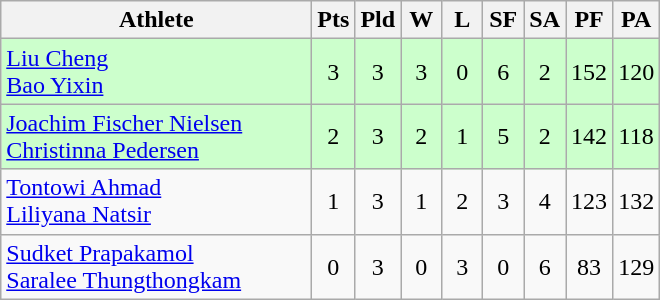<table class=wikitable style="text-align:center">
<tr>
<th width=200>Athlete</th>
<th width=20>Pts</th>
<th width=20>Pld</th>
<th width=20>W</th>
<th width=20>L</th>
<th width=20>SF</th>
<th width=20>SA</th>
<th width=20>PF</th>
<th width=20>PA</th>
</tr>
<tr bgcolor=ccffcc>
<td style="text-align:left"> <a href='#'>Liu Cheng</a><br> <a href='#'>Bao Yixin</a></td>
<td>3</td>
<td>3</td>
<td>3</td>
<td>0</td>
<td>6</td>
<td>2</td>
<td>152</td>
<td>120</td>
</tr>
<tr bgcolor=ccffcc>
<td style="text-align:left"> <a href='#'>Joachim Fischer Nielsen</a><br> <a href='#'>Christinna Pedersen</a></td>
<td>2</td>
<td>3</td>
<td>2</td>
<td>1</td>
<td>5</td>
<td>2</td>
<td>142</td>
<td>118</td>
</tr>
<tr bgcolor=>
<td style="text-align:left"> <a href='#'>Tontowi Ahmad</a><br> <a href='#'>Liliyana Natsir</a></td>
<td>1</td>
<td>3</td>
<td>1</td>
<td>2</td>
<td>3</td>
<td>4</td>
<td>123</td>
<td>132</td>
</tr>
<tr bgcolor=>
<td style="text-align:left"> <a href='#'>Sudket Prapakamol</a><br> <a href='#'>Saralee Thungthongkam</a></td>
<td>0</td>
<td>3</td>
<td>0</td>
<td>3</td>
<td>0</td>
<td>6</td>
<td>83</td>
<td>129</td>
</tr>
</table>
